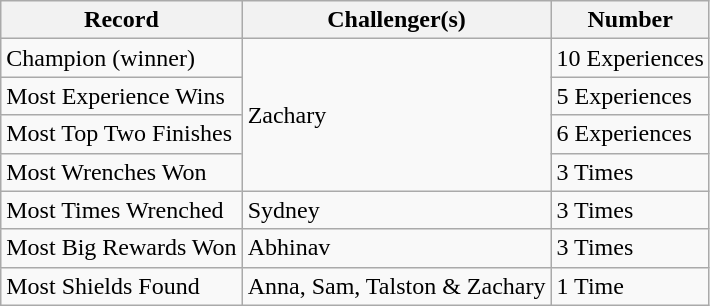<table class="wikitable" align="center" style="text-align:centre">
<tr>
<th>Record</th>
<th>Challenger(s)</th>
<th>Number</th>
</tr>
<tr>
<td>Champion (winner)</td>
<td rowspan=4>Zachary</td>
<td>10 Experiences</td>
</tr>
<tr>
<td>Most Experience Wins</td>
<td>5 Experiences</td>
</tr>
<tr>
<td>Most Top Two Finishes</td>
<td>6 Experiences</td>
</tr>
<tr>
<td>Most Wrenches Won</td>
<td>3 Times</td>
</tr>
<tr>
<td>Most Times Wrenched</td>
<td rowspan=1>Sydney</td>
<td rowspan=1>3 Times</td>
</tr>
<tr>
<td>Most Big Rewards Won</td>
<td>Abhinav</td>
<td>3 Times</td>
</tr>
<tr>
<td>Most Shields Found</td>
<td>Anna, Sam, Talston & Zachary</td>
<td>1 Time</td>
</tr>
</table>
